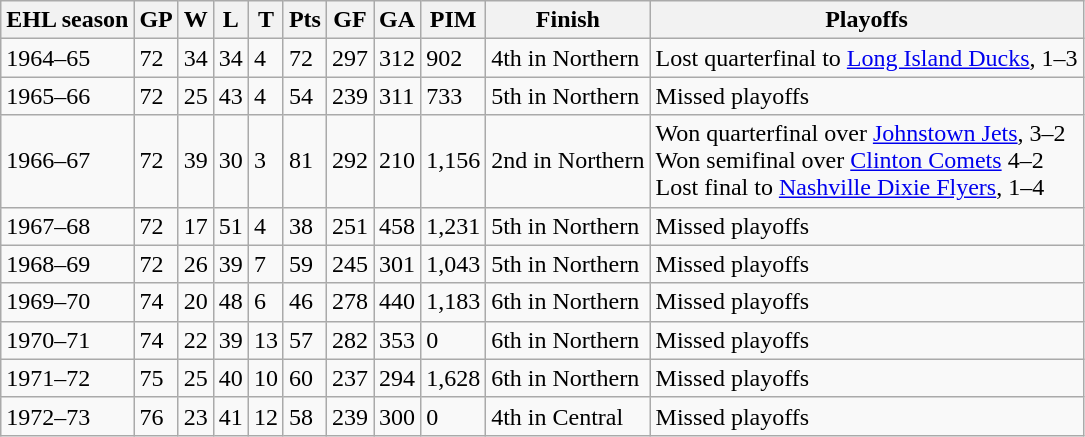<table class="wikitable">
<tr>
<th>EHL season</th>
<th>GP</th>
<th>W</th>
<th>L</th>
<th>T</th>
<th>Pts</th>
<th>GF</th>
<th>GA</th>
<th>PIM</th>
<th>Finish</th>
<th>Playoffs</th>
</tr>
<tr>
<td>1964–65</td>
<td>72</td>
<td>34</td>
<td>34</td>
<td>4</td>
<td>72</td>
<td>297</td>
<td>312</td>
<td>902</td>
<td>4th in Northern</td>
<td>Lost quarterfinal to <a href='#'>Long Island Ducks</a>, 1–3</td>
</tr>
<tr>
<td>1965–66</td>
<td>72</td>
<td>25</td>
<td>43</td>
<td>4</td>
<td>54</td>
<td>239</td>
<td>311</td>
<td>733</td>
<td>5th in Northern</td>
<td>Missed playoffs</td>
</tr>
<tr>
<td>1966–67</td>
<td>72</td>
<td>39</td>
<td>30</td>
<td>3</td>
<td>81</td>
<td>292</td>
<td>210</td>
<td>1,156</td>
<td>2nd in Northern</td>
<td>Won quarterfinal over <a href='#'>Johnstown Jets</a>, 3–2<br>Won semifinal over <a href='#'>Clinton Comets</a> 4–2<br>Lost final to <a href='#'>Nashville Dixie Flyers</a>, 1–4</td>
</tr>
<tr>
<td>1967–68</td>
<td>72</td>
<td>17</td>
<td>51</td>
<td>4</td>
<td>38</td>
<td>251</td>
<td>458</td>
<td>1,231</td>
<td>5th in Northern</td>
<td>Missed playoffs</td>
</tr>
<tr>
<td>1968–69</td>
<td>72</td>
<td>26</td>
<td>39</td>
<td>7</td>
<td>59</td>
<td>245</td>
<td>301</td>
<td>1,043</td>
<td>5th in Northern</td>
<td>Missed playoffs</td>
</tr>
<tr>
<td>1969–70</td>
<td>74</td>
<td>20</td>
<td>48</td>
<td>6</td>
<td>46</td>
<td>278</td>
<td>440</td>
<td>1,183</td>
<td>6th in Northern</td>
<td>Missed playoffs</td>
</tr>
<tr>
<td>1970–71</td>
<td>74</td>
<td>22</td>
<td>39</td>
<td>13</td>
<td>57</td>
<td>282</td>
<td>353</td>
<td>0</td>
<td>6th in Northern</td>
<td>Missed playoffs</td>
</tr>
<tr>
<td>1971–72</td>
<td>75</td>
<td>25</td>
<td>40</td>
<td>10</td>
<td>60</td>
<td>237</td>
<td>294</td>
<td>1,628</td>
<td>6th in Northern</td>
<td>Missed playoffs</td>
</tr>
<tr>
<td>1972–73</td>
<td>76</td>
<td>23</td>
<td>41</td>
<td>12</td>
<td>58</td>
<td>239</td>
<td>300</td>
<td>0</td>
<td>4th in Central</td>
<td>Missed playoffs</td>
</tr>
</table>
